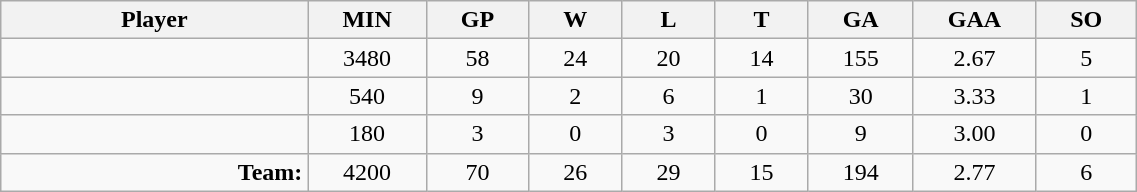<table class="wikitable sortable" width="60%">
<tr>
<th bgcolor="#DDDDFF" width="10%">Player</th>
<th width="3%" bgcolor="#DDDDFF" title="Minutes played">MIN</th>
<th width="3%" bgcolor="#DDDDFF" title="Games played in">GP</th>
<th width="3%" bgcolor="#DDDDFF" title="Wins">W</th>
<th width="3%" bgcolor="#DDDDFF"title="Losses">L</th>
<th width="3%" bgcolor="#DDDDFF" title="Ties">T</th>
<th width="3%" bgcolor="#DDDDFF" title="Goals against">GA</th>
<th width="3%" bgcolor="#DDDDFF" title="Goals against average">GAA</th>
<th width="3%" bgcolor="#DDDDFF"title="Shut-outs">SO</th>
</tr>
<tr align="center">
<td align="right"></td>
<td>3480</td>
<td>58</td>
<td>24</td>
<td>20</td>
<td>14</td>
<td>155</td>
<td>2.67</td>
<td>5</td>
</tr>
<tr align="center">
<td align="right"></td>
<td>540</td>
<td>9</td>
<td>2</td>
<td>6</td>
<td>1</td>
<td>30</td>
<td>3.33</td>
<td>1</td>
</tr>
<tr align="center">
<td align="right"></td>
<td>180</td>
<td>3</td>
<td>0</td>
<td>3</td>
<td>0</td>
<td>9</td>
<td>3.00</td>
<td>0</td>
</tr>
<tr align="center">
<td align="right"><strong>Team:</strong></td>
<td>4200</td>
<td>70</td>
<td>26</td>
<td>29</td>
<td>15</td>
<td>194</td>
<td>2.77</td>
<td>6</td>
</tr>
</table>
